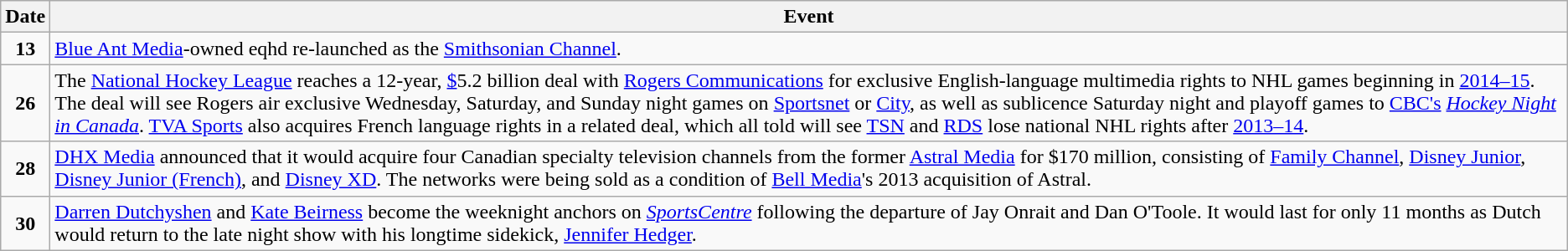<table class="wikitable">
<tr>
<th>Date</th>
<th>Event</th>
</tr>
<tr>
<td style="text-align:center;"><strong>13</strong></td>
<td><a href='#'>Blue Ant Media</a>-owned eqhd re-launched as the <a href='#'>Smithsonian Channel</a>.</td>
</tr>
<tr>
<td style="text-align:center;"><strong>26</strong></td>
<td>The <a href='#'>National Hockey League</a> reaches a 12-year, <a href='#'>$</a>5.2 billion deal with <a href='#'>Rogers Communications</a> for exclusive English-language multimedia rights to NHL games beginning in <a href='#'>2014–15</a>. The deal will see Rogers air exclusive Wednesday, Saturday, and Sunday night games on <a href='#'>Sportsnet</a> or <a href='#'>City</a>, as well as sublicence Saturday night and playoff games to <a href='#'>CBC's</a> <em><a href='#'>Hockey Night in Canada</a></em>. <a href='#'>TVA Sports</a> also acquires French language rights in a related deal, which all told will see <a href='#'>TSN</a> and <a href='#'>RDS</a> lose national NHL rights after <a href='#'>2013–14</a>.</td>
</tr>
<tr>
<td style="text-align:center;"><strong>28</strong></td>
<td><a href='#'>DHX Media</a> announced that it would acquire four Canadian specialty television channels from the former <a href='#'>Astral Media</a> for $170 million, consisting of <a href='#'>Family Channel</a>, <a href='#'>Disney Junior</a>, <a href='#'>Disney Junior (French)</a>, and <a href='#'>Disney XD</a>. The networks were being sold as a condition of <a href='#'>Bell Media</a>'s 2013 acquisition of Astral.</td>
</tr>
<tr>
<td style="text-align:center;"><strong>30</strong></td>
<td><a href='#'>Darren Dutchyshen</a> and <a href='#'>Kate Beirness</a> become the weeknight anchors on <em><a href='#'>SportsCentre</a></em> following the departure of Jay Onrait and Dan O'Toole. It would last for only 11 months as Dutch would return to the late night show with his longtime sidekick, <a href='#'>Jennifer Hedger</a>.</td>
</tr>
</table>
